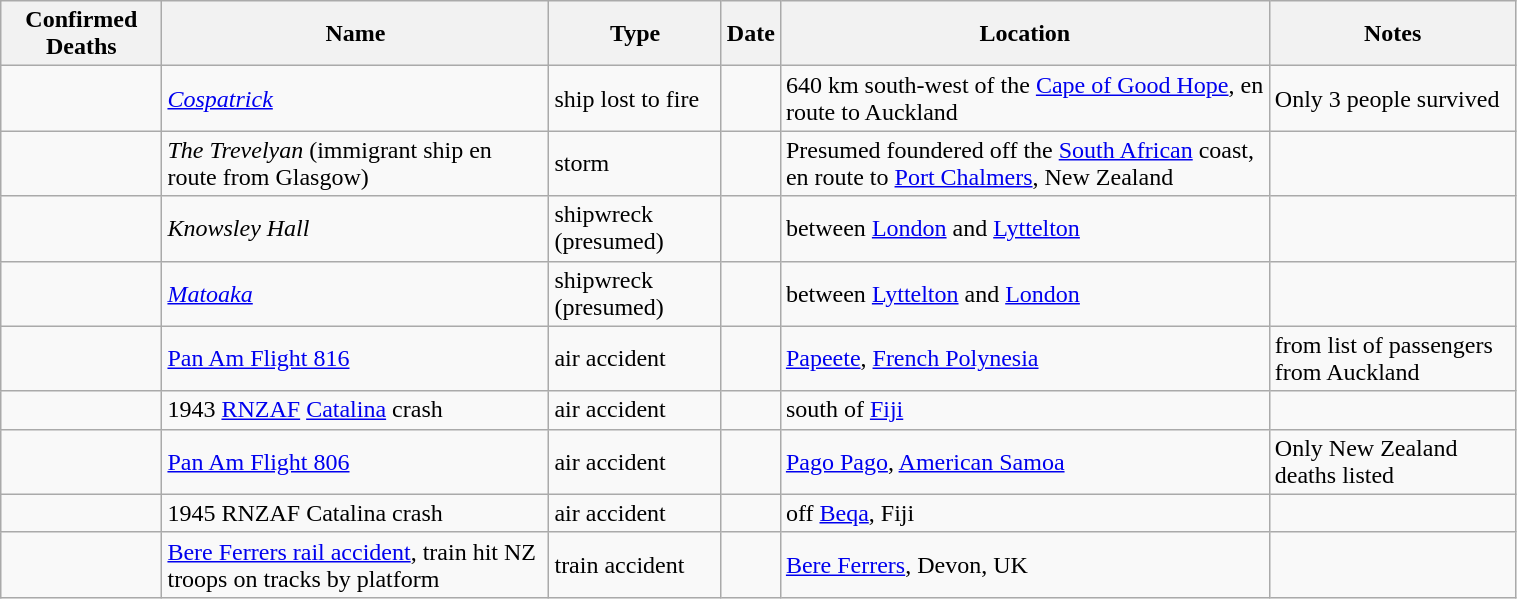<table class="sortable wikitable" width="80%">
<tr>
<th>Confirmed Deaths</th>
<th>Name</th>
<th>Type</th>
<th>Date</th>
<th>Location</th>
<th>Notes</th>
</tr>
<tr>
<td></td>
<td><em><a href='#'>Cospatrick</a></em></td>
<td>ship lost to fire</td>
<td></td>
<td>640 km south-west of the <a href='#'>Cape of Good Hope</a>, en route to Auckland</td>
<td>Only 3 people survived</td>
</tr>
<tr>
<td></td>
<td><em>The Trevelyan</em> (immigrant ship en route from Glasgow)</td>
<td>storm</td>
<td></td>
<td>Presumed foundered off the <a href='#'>South African</a> coast, en route to <a href='#'>Port Chalmers</a>, New Zealand</td>
<td></td>
</tr>
<tr>
<td></td>
<td><em>Knowsley Hall</em></td>
<td>shipwreck (presumed)</td>
<td></td>
<td>between <a href='#'>London</a> and <a href='#'>Lyttelton</a></td>
<td></td>
</tr>
<tr>
<td></td>
<td><em><a href='#'>Matoaka</a></em></td>
<td>shipwreck (presumed)</td>
<td></td>
<td>between <a href='#'>Lyttelton</a> and <a href='#'>London</a></td>
<td></td>
</tr>
<tr>
<td></td>
<td><a href='#'>Pan Am Flight 816</a></td>
<td>air accident</td>
<td></td>
<td><a href='#'>Papeete</a>, <a href='#'>French Polynesia</a></td>
<td>from list of passengers from Auckland</td>
</tr>
<tr>
<td></td>
<td>1943 <a href='#'>RNZAF</a> <a href='#'>Catalina</a> crash</td>
<td>air accident</td>
<td></td>
<td>south of <a href='#'>Fiji</a></td>
<td></td>
</tr>
<tr>
<td></td>
<td><a href='#'>Pan Am Flight 806</a></td>
<td>air accident</td>
<td></td>
<td><a href='#'>Pago Pago</a>, <a href='#'>American Samoa</a></td>
<td>Only New Zealand deaths listed</td>
</tr>
<tr>
<td></td>
<td>1945 RNZAF Catalina crash</td>
<td>air accident</td>
<td></td>
<td>off <a href='#'>Beqa</a>, Fiji</td>
<td></td>
</tr>
<tr>
<td></td>
<td><a href='#'>Bere Ferrers rail accident</a>, train hit NZ troops on tracks by platform</td>
<td>train accident</td>
<td></td>
<td><a href='#'>Bere Ferrers</a>, Devon, UK</td>
<td></td>
</tr>
</table>
